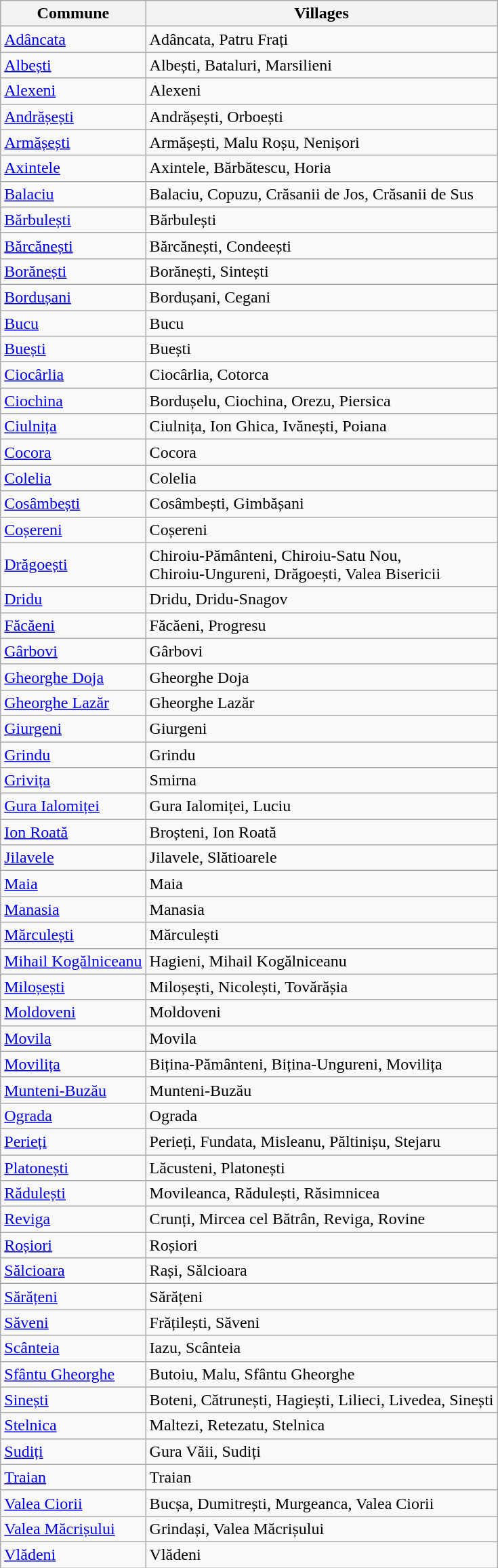<table class="wikitable">
<tr>
<th colspan=1>Commune</th>
<th colspan=3>Villages</th>
</tr>
<tr>
<td><a href='#'>Adâncata</a></td>
<td>Adâncata, Patru Frați</td>
</tr>
<tr>
<td><a href='#'>Albești</a></td>
<td>Albești, Bataluri, Marsilieni</td>
</tr>
<tr>
<td><a href='#'>Alexeni</a></td>
<td>Alexeni</td>
</tr>
<tr>
<td><a href='#'>Andrășești</a></td>
<td>Andrășești, Orboești</td>
</tr>
<tr>
<td><a href='#'>Armășești</a></td>
<td>Armășești, Malu Roșu, Nenișori</td>
</tr>
<tr>
<td><a href='#'>Axintele</a></td>
<td>Axintele, Bărbătescu, Horia</td>
</tr>
<tr>
<td><a href='#'>Balaciu</a></td>
<td>Balaciu, Copuzu, Crăsanii de Jos, Crăsanii de Sus</td>
</tr>
<tr>
<td><a href='#'>Bărbulești</a></td>
<td>Bărbulești</td>
</tr>
<tr>
<td><a href='#'>Bărcănești</a></td>
<td>Bărcănești, Condeești</td>
</tr>
<tr>
<td><a href='#'>Borănești</a></td>
<td>Borănești, Sintești</td>
</tr>
<tr>
<td><a href='#'>Bordușani</a></td>
<td>Bordușani, Cegani</td>
</tr>
<tr>
<td><a href='#'>Bucu</a></td>
<td>Bucu</td>
</tr>
<tr>
<td><a href='#'>Buești</a></td>
<td>Buești</td>
</tr>
<tr>
<td><a href='#'>Ciocârlia</a></td>
<td>Ciocârlia, Cotorca</td>
</tr>
<tr>
<td><a href='#'>Ciochina</a></td>
<td>Bordușelu, Ciochina, Orezu, Piersica</td>
</tr>
<tr>
<td><a href='#'>Ciulnița</a></td>
<td>Ciulnița, Ion Ghica, Ivănești, Poiana</td>
</tr>
<tr>
<td><a href='#'>Cocora</a></td>
<td>Cocora</td>
</tr>
<tr>
<td><a href='#'>Colelia</a></td>
<td>Colelia</td>
</tr>
<tr>
<td><a href='#'>Cosâmbești</a></td>
<td>Cosâmbești, Gimbășani</td>
</tr>
<tr>
<td><a href='#'>Coșereni</a></td>
<td>Coșereni</td>
</tr>
<tr>
<td><a href='#'>Drăgoești</a></td>
<td>Chiroiu-Pământeni, Chiroiu-Satu Nou,<br>Chiroiu-Ungureni, Drăgoești, Valea Bisericii</td>
</tr>
<tr>
<td><a href='#'>Dridu</a></td>
<td>Dridu, Dridu-Snagov</td>
</tr>
<tr>
<td><a href='#'>Făcăeni</a></td>
<td>Făcăeni, Progresu</td>
</tr>
<tr>
<td><a href='#'>Gârbovi</a></td>
<td>Gârbovi</td>
</tr>
<tr>
<td><a href='#'>Gheorghe Doja</a></td>
<td>Gheorghe Doja</td>
</tr>
<tr>
<td><a href='#'>Gheorghe Lazăr</a></td>
<td>Gheorghe Lazăr</td>
</tr>
<tr>
<td><a href='#'>Giurgeni</a></td>
<td>Giurgeni</td>
</tr>
<tr>
<td><a href='#'>Grindu</a></td>
<td>Grindu</td>
</tr>
<tr>
<td><a href='#'>Grivița</a></td>
<td>Smirna</td>
</tr>
<tr>
<td><a href='#'>Gura Ialomiței</a></td>
<td>Gura Ialomiței, Luciu</td>
</tr>
<tr>
<td><a href='#'>Ion Roată</a></td>
<td>Broșteni, Ion Roată</td>
</tr>
<tr>
<td><a href='#'>Jilavele</a></td>
<td>Jilavele, Slătioarele</td>
</tr>
<tr>
<td><a href='#'>Maia</a></td>
<td>Maia</td>
</tr>
<tr>
<td><a href='#'>Manasia</a></td>
<td>Manasia</td>
</tr>
<tr>
<td><a href='#'>Mărculești</a></td>
<td>Mărculești</td>
</tr>
<tr>
<td><a href='#'>Mihail Kogălniceanu</a></td>
<td>Hagieni, Mihail Kogălniceanu</td>
</tr>
<tr>
<td><a href='#'>Miloșești</a></td>
<td>Miloșești, Nicolești, Tovărășia</td>
</tr>
<tr>
<td><a href='#'>Moldoveni</a></td>
<td>Moldoveni</td>
</tr>
<tr>
<td><a href='#'>Movila</a></td>
<td>Movila</td>
</tr>
<tr>
<td><a href='#'>Movilița</a></td>
<td>Bițina-Pământeni, Bițina-Ungureni, Movilița</td>
</tr>
<tr>
<td><a href='#'>Munteni-Buzău</a></td>
<td>Munteni-Buzău</td>
</tr>
<tr>
<td><a href='#'>Ograda</a></td>
<td>Ograda</td>
</tr>
<tr>
<td><a href='#'>Perieți</a></td>
<td>Perieți, Fundata, Misleanu, Păltinișu, Stejaru</td>
</tr>
<tr>
<td><a href='#'>Platonești</a></td>
<td>Lăcusteni, Platonești</td>
</tr>
<tr>
<td><a href='#'>Rădulești</a></td>
<td>Movileanca, Rădulești, Răsimnicea</td>
</tr>
<tr>
<td><a href='#'>Reviga</a></td>
<td>Crunți, Mircea cel Bătrân, Reviga, Rovine</td>
</tr>
<tr>
<td><a href='#'>Roșiori</a></td>
<td>Roșiori</td>
</tr>
<tr>
<td><a href='#'>Sălcioara</a></td>
<td>Rași, Sălcioara</td>
</tr>
<tr>
<td><a href='#'>Sărățeni</a></td>
<td>Sărățeni</td>
</tr>
<tr>
<td><a href='#'>Săveni</a></td>
<td>Frățilești, Săveni</td>
</tr>
<tr>
<td><a href='#'>Scânteia</a></td>
<td>Iazu, Scânteia</td>
</tr>
<tr>
<td><a href='#'>Sfântu Gheorghe</a></td>
<td>Butoiu, Malu, Sfântu Gheorghe</td>
</tr>
<tr>
<td><a href='#'>Sinești</a></td>
<td>Boteni, Cătrunești, Hagiești, Lilieci, Livedea, Sinești</td>
</tr>
<tr>
<td><a href='#'>Stelnica</a></td>
<td>Maltezi, Retezatu, Stelnica</td>
</tr>
<tr>
<td><a href='#'>Sudiți</a></td>
<td>Gura Văii, Sudiți</td>
</tr>
<tr>
<td><a href='#'>Traian</a></td>
<td>Traian</td>
</tr>
<tr>
<td><a href='#'>Valea Ciorii</a></td>
<td>Bucșa, Dumitrești, Murgeanca, Valea Ciorii</td>
</tr>
<tr>
<td><a href='#'>Valea Măcrișului</a></td>
<td>Grindași, Valea Măcrișului</td>
</tr>
<tr>
<td><a href='#'>Vlădeni</a></td>
<td>Vlădeni</td>
</tr>
</table>
